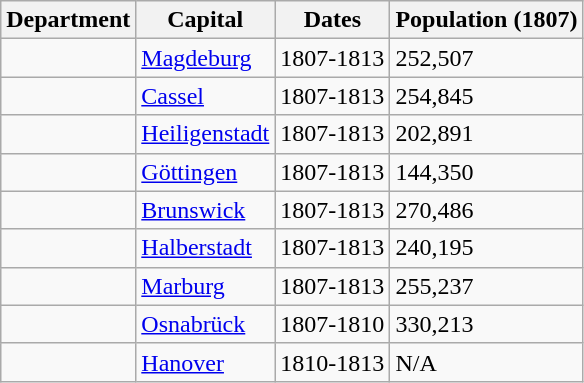<table class="wikitable sortable">
<tr>
<th>Department</th>
<th>Capital</th>
<th>Dates</th>
<th>Population (1807)</th>
</tr>
<tr>
<td></td>
<td><a href='#'>Magdeburg</a></td>
<td>1807-1813</td>
<td>252,507</td>
</tr>
<tr>
<td></td>
<td><a href='#'>Cassel</a></td>
<td>1807-1813</td>
<td>254,845</td>
</tr>
<tr>
<td></td>
<td><a href='#'>Heiligenstadt</a></td>
<td>1807-1813</td>
<td>202,891</td>
</tr>
<tr>
<td></td>
<td><a href='#'>Göttingen</a></td>
<td>1807-1813</td>
<td>144,350</td>
</tr>
<tr>
<td></td>
<td><a href='#'>Brunswick</a></td>
<td>1807-1813</td>
<td>270,486</td>
</tr>
<tr>
<td></td>
<td><a href='#'>Halberstadt</a></td>
<td>1807-1813</td>
<td>240,195</td>
</tr>
<tr>
<td></td>
<td><a href='#'>Marburg</a></td>
<td>1807-1813</td>
<td>255,237</td>
</tr>
<tr>
<td></td>
<td><a href='#'>Osnabrück</a></td>
<td>1807-1810</td>
<td>330,213</td>
</tr>
<tr>
<td></td>
<td><a href='#'>Hanover</a></td>
<td>1810-1813</td>
<td>N/A</td>
</tr>
</table>
